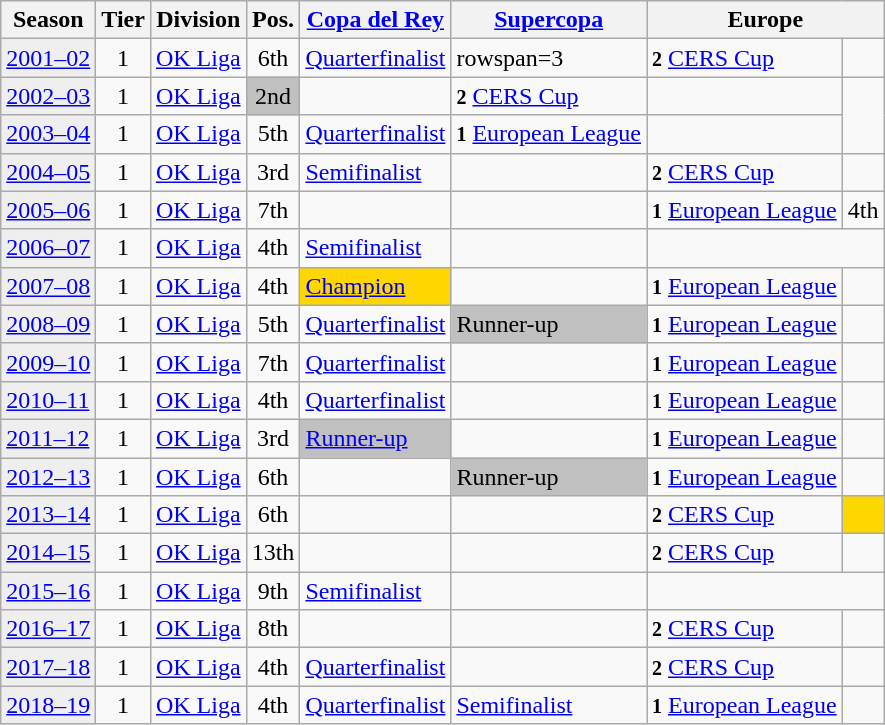<table class="wikitable">
<tr>
<th>Season</th>
<th>Tier</th>
<th>Division</th>
<th>Pos.</th>
<th><a href='#'>Copa del Rey</a></th>
<th><a href='#'>Supercopa</a></th>
<th colspan=2>Europe</th>
</tr>
<tr>
<td style="background:#efefef;"><a href='#'>2001–02</a></td>
<td align="center">1</td>
<td><a href='#'>OK Liga</a></td>
<td align="center">6th</td>
<td><a href='#'>Quarterfinalist</a></td>
<td>rowspan=3 </td>
<td><small><strong>2</strong></small> <a href='#'>CERS Cup</a></td>
<td align=center></td>
</tr>
<tr>
<td style="background:#efefef;"><a href='#'>2002–03</a></td>
<td align="center">1</td>
<td><a href='#'>OK Liga</a></td>
<td align="center" bgcolor=silver>2nd</td>
<td></td>
<td><small><strong>2</strong></small> <a href='#'>CERS Cup</a></td>
<td align=center></td>
</tr>
<tr>
<td style="background:#efefef;"><a href='#'>2003–04</a></td>
<td align="center">1</td>
<td><a href='#'>OK Liga</a></td>
<td align="center">5th</td>
<td><a href='#'>Quarterfinalist</a></td>
<td><small><strong>1</strong></small> <a href='#'>European League</a></td>
<td align=center></td>
</tr>
<tr>
<td style="background:#efefef;"><a href='#'>2004–05</a></td>
<td align="center">1</td>
<td><a href='#'>OK Liga</a></td>
<td align="center">3rd</td>
<td><a href='#'>Semifinalist</a></td>
<td></td>
<td><small><strong>2</strong></small> <a href='#'>CERS Cup</a></td>
<td align=center></td>
</tr>
<tr>
<td style="background:#efefef;"><a href='#'>2005–06</a></td>
<td align="center">1</td>
<td><a href='#'>OK Liga</a></td>
<td align="center">7th</td>
<td></td>
<td></td>
<td><small><strong>1</strong></small> <a href='#'>European League</a></td>
<td align=center>4th</td>
</tr>
<tr>
<td style="background:#efefef;"><a href='#'>2006–07</a></td>
<td align="center">1</td>
<td><a href='#'>OK Liga</a></td>
<td align="center">4th</td>
<td><a href='#'>Semifinalist</a></td>
<td></td>
<td colspan=2></td>
</tr>
<tr>
<td style="background:#efefef;"><a href='#'>2007–08</a></td>
<td align="center">1</td>
<td><a href='#'>OK Liga</a></td>
<td align="center">4th</td>
<td bgcolor=gold><a href='#'>Champion</a></td>
<td></td>
<td><small><strong>1</strong></small> <a href='#'>European League</a></td>
<td align=center></td>
</tr>
<tr>
<td style="background:#efefef;"><a href='#'>2008–09</a></td>
<td align="center">1</td>
<td><a href='#'>OK Liga</a></td>
<td align="center">5th</td>
<td><a href='#'>Quarterfinalist</a></td>
<td bgcolor=silver>Runner-up</td>
<td><small><strong>1</strong></small> <a href='#'>European League</a></td>
<td align=center></td>
</tr>
<tr>
<td style="background:#efefef;"><a href='#'>2009–10</a></td>
<td align="center">1</td>
<td><a href='#'>OK Liga</a></td>
<td align="center">7th</td>
<td><a href='#'>Quarterfinalist</a></td>
<td></td>
<td><small><strong>1</strong></small> <a href='#'>European League</a></td>
<td align=center></td>
</tr>
<tr>
<td style="background:#efefef;"><a href='#'>2010–11</a></td>
<td align="center">1</td>
<td><a href='#'>OK Liga</a></td>
<td align="center">4th</td>
<td><a href='#'>Quarterfinalist</a></td>
<td></td>
<td><small><strong>1</strong></small> <a href='#'>European League</a></td>
<td align=center></td>
</tr>
<tr>
<td style="background:#efefef;"><a href='#'>2011–12</a></td>
<td align="center">1</td>
<td><a href='#'>OK Liga</a></td>
<td align="center">3rd</td>
<td bgcolor=silver><a href='#'>Runner-up</a></td>
<td></td>
<td><small><strong>1</strong></small> <a href='#'>European League</a></td>
<td align=center></td>
</tr>
<tr>
<td style="background:#efefef;"><a href='#'>2012–13</a></td>
<td align="center">1</td>
<td><a href='#'>OK Liga</a></td>
<td align="center">6th</td>
<td></td>
<td bgcolor=silver>Runner-up</td>
<td><small><strong>1</strong></small> <a href='#'>European League</a></td>
<td align=center></td>
</tr>
<tr>
<td style="background:#efefef;"><a href='#'>2013–14</a></td>
<td align="center">1</td>
<td><a href='#'>OK Liga</a></td>
<td align="center">6th</td>
<td></td>
<td></td>
<td><small><strong>2</strong></small> <a href='#'>CERS Cup</a></td>
<td bgcolor=gold align=center></td>
</tr>
<tr>
<td style="background:#efefef;"><a href='#'>2014–15</a></td>
<td align="center">1</td>
<td><a href='#'>OK Liga</a></td>
<td align="center">13th</td>
<td></td>
<td></td>
<td><small><strong>2</strong></small> <a href='#'>CERS Cup</a></td>
<td align=center></td>
</tr>
<tr>
<td style="background:#efefef;"><a href='#'>2015–16</a></td>
<td align="center">1</td>
<td><a href='#'>OK Liga</a></td>
<td align="center">9th</td>
<td><a href='#'>Semifinalist</a></td>
<td></td>
<td colspan=2></td>
</tr>
<tr>
<td style="background:#efefef;"><a href='#'>2016–17</a></td>
<td align="center">1</td>
<td><a href='#'>OK Liga</a></td>
<td align="center">8th</td>
<td></td>
<td></td>
<td><small><strong>2</strong></small> <a href='#'>CERS Cup</a></td>
<td align=center></td>
</tr>
<tr>
<td style="background:#efefef;"><a href='#'>2017–18</a></td>
<td align="center">1</td>
<td><a href='#'>OK Liga</a></td>
<td align=center>4th</td>
<td><a href='#'>Quarterfinalist</a></td>
<td></td>
<td><small><strong>2</strong></small> <a href='#'>CERS Cup</a></td>
<td align=center></td>
</tr>
<tr>
<td style="background:#efefef;"><a href='#'>2018–19</a></td>
<td align="center">1</td>
<td><a href='#'>OK Liga</a></td>
<td align=center>4th</td>
<td><a href='#'>Quarterfinalist</a></td>
<td><a href='#'>Semifinalist</a></td>
<td><small><strong>1</strong></small> <a href='#'>European League</a></td>
<td align=center></td>
</tr>
</table>
